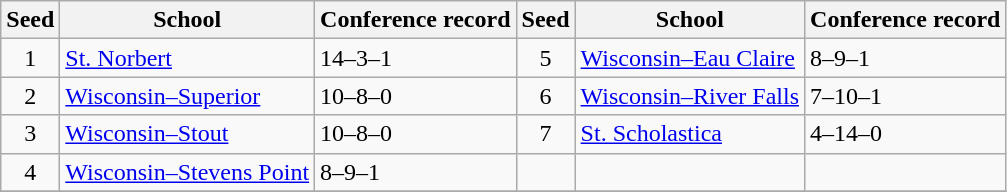<table class="wikitable">
<tr>
<th>Seed</th>
<th>School</th>
<th>Conference record</th>
<th>Seed</th>
<th>School</th>
<th>Conference record</th>
</tr>
<tr>
<td align=center>1</td>
<td><a href='#'>St. Norbert</a></td>
<td>14–3–1</td>
<td align=center>5</td>
<td><a href='#'>Wisconsin–Eau Claire</a></td>
<td>8–9–1</td>
</tr>
<tr>
<td align=center>2</td>
<td><a href='#'>Wisconsin–Superior</a></td>
<td>10–8–0</td>
<td align=center>6</td>
<td><a href='#'>Wisconsin–River Falls</a></td>
<td>7–10–1</td>
</tr>
<tr>
<td align=center>3</td>
<td><a href='#'>Wisconsin–Stout</a></td>
<td>10–8–0</td>
<td align=center>7</td>
<td><a href='#'>St. Scholastica</a></td>
<td>4–14–0</td>
</tr>
<tr>
<td align=center>4</td>
<td><a href='#'>Wisconsin–Stevens Point</a></td>
<td>8–9–1</td>
<td align=center></td>
<td></td>
<td></td>
</tr>
<tr>
</tr>
</table>
